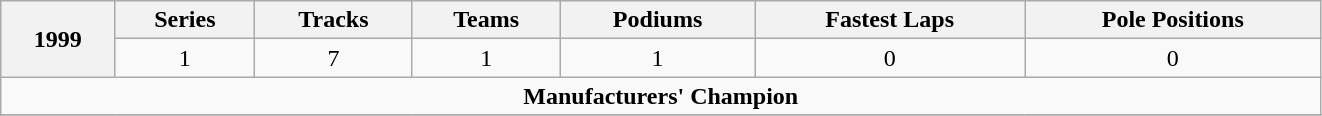<table class="wikitable" width="881px">
<tr>
<th scope="col" rowspan="2">1999</th>
<th scope="col">Series</th>
<th scope="col">Tracks</th>
<th scope="col">Teams</th>
<th scope="col">Podiums</th>
<th scope="col">Fastest Laps</th>
<th scope="col">Pole Positions</th>
</tr>
<tr>
<td style="text-align:center">1</td>
<td style="text-align:center">7</td>
<td style="text-align:center">1</td>
<td style="text-align:center">1</td>
<td style="text-align:center">0</td>
<td style="text-align:center">0</td>
</tr>
<tr>
<td colspan="7" style="text-align:center"><strong>Manufacturers' Champion</strong></td>
</tr>
<tr>
</tr>
</table>
